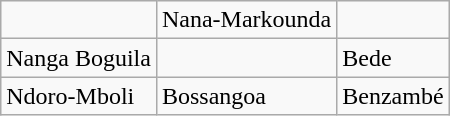<table class="wikitable">
<tr>
<td></td>
<td>Nana-Markounda</td>
<td></td>
</tr>
<tr>
<td>Nanga Boguila</td>
<td></td>
<td>Bede</td>
</tr>
<tr>
<td>Ndoro-Mboli</td>
<td>Bossangoa</td>
<td>Benzambé</td>
</tr>
</table>
